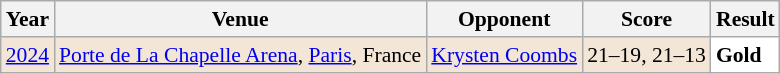<table class="sortable wikitable" style="font-size: 90%;">
<tr>
<th>Year</th>
<th>Venue</th>
<th>Opponent</th>
<th>Score</th>
<th>Result</th>
</tr>
<tr style="background:#F3E6D7">
<td align="center"><a href='#'>2024</a></td>
<td align="left"><a href='#'>Porte de La Chapelle Arena</a>, <a href='#'>Paris</a>, France</td>
<td align="left"> <a href='#'>Krysten Coombs</a></td>
<td align="left">21–19, 21–13</td>
<td style="text-align:left; background:white"> <strong>Gold</strong></td>
</tr>
</table>
